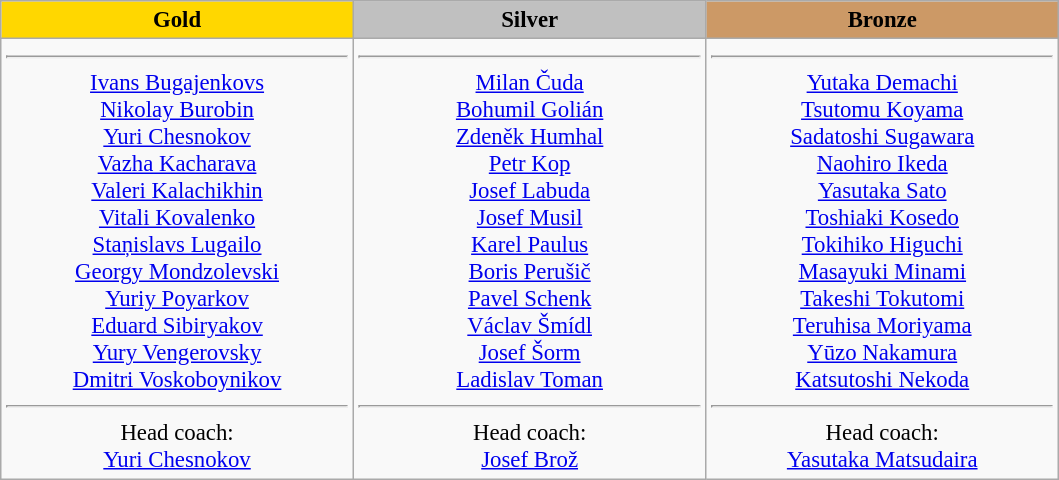<table class="wikitable" style="text-align:center; font-size:95%;">
<tr>
<th style="width:15em; background:gold">Gold</th>
<th style="width:15em; background:silver">Silver</th>
<th style="width:15em; background:#cc9966">Bronze</th>
</tr>
<tr>
<td><hr><a href='#'>Ivans Bugajenkovs</a><br><a href='#'>Nikolay Burobin</a><br><a href='#'>Yuri Chesnokov</a><br><a href='#'>Vazha Kacharava</a><br><a href='#'>Valeri Kalachikhin</a><br><a href='#'>Vitali Kovalenko</a><br><a href='#'>Staņislavs Lugailo</a><br><a href='#'>Georgy Mondzolevski</a><br><a href='#'>Yuriy Poyarkov</a><br><a href='#'>Eduard Sibiryakov</a><br><a href='#'>Yury Vengerovsky</a><br><a href='#'>Dmitri Voskoboynikov</a><br><hr>Head coach:<br><a href='#'>Yuri Chesnokov</a></td>
<td><hr><a href='#'>Milan Čuda</a><br><a href='#'>Bohumil Golián</a><br><a href='#'>Zdeněk Humhal</a><br><a href='#'>Petr Kop</a><br><a href='#'>Josef Labuda</a><br><a href='#'>Josef Musil</a><br><a href='#'>Karel Paulus</a><br><a href='#'>Boris Perušič</a><br><a href='#'>Pavel Schenk</a><br><a href='#'>Václav Šmídl</a><br><a href='#'>Josef Šorm</a><br><a href='#'>Ladislav Toman</a><br><hr>Head coach:<br><a href='#'>Josef Brož</a></td>
<td><hr><a href='#'>Yutaka Demachi</a><br><a href='#'>Tsutomu Koyama</a><br><a href='#'>Sadatoshi Sugawara</a><br><a href='#'>Naohiro Ikeda</a><br><a href='#'>Yasutaka Sato</a><br><a href='#'>Toshiaki Kosedo</a><br><a href='#'>Tokihiko Higuchi</a><br><a href='#'>Masayuki Minami</a><br><a href='#'>Takeshi Tokutomi</a><br><a href='#'>Teruhisa Moriyama</a><br><a href='#'>Yūzo Nakamura</a><br><a href='#'>Katsutoshi Nekoda</a><br><hr>Head coach:<br><a href='#'>Yasutaka Matsudaira</a></td>
</tr>
</table>
